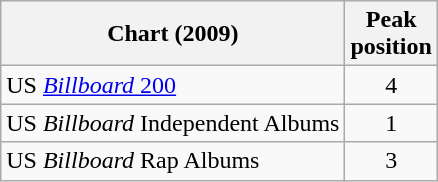<table class="wikitable">
<tr>
<th align="center">Chart (2009)</th>
<th align="center">Peak<br>position</th>
</tr>
<tr>
<td>US <a href='#'><em>Billboard</em> 200</a></td>
<td align="center">4</td>
</tr>
<tr>
<td>US <em>Billboard</em> Independent Albums</td>
<td align="center">1</td>
</tr>
<tr>
<td>US <em>Billboard</em> Rap Albums</td>
<td align="center">3</td>
</tr>
</table>
